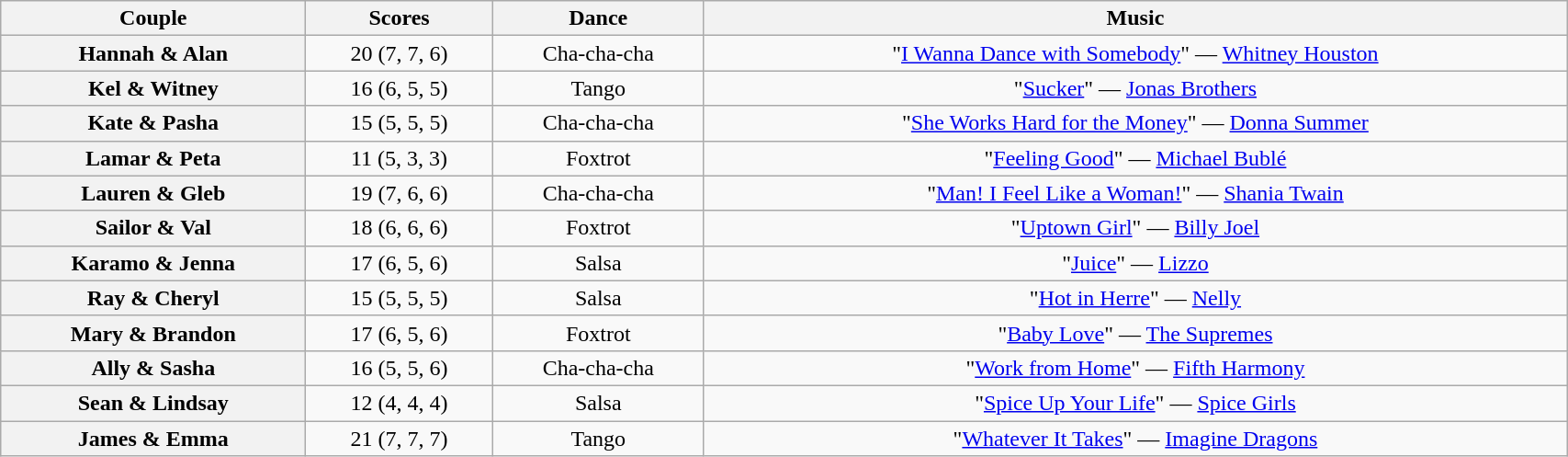<table class="wikitable sortable" style="text-align:center; width: 90%">
<tr>
<th scope="col">Couple</th>
<th scope="col">Scores</th>
<th scope="col" class="unsortable">Dance</th>
<th scope="col" class="unsortable">Music</th>
</tr>
<tr>
<th scope="row">Hannah & Alan</th>
<td>20 (7, 7, 6)</td>
<td>Cha-cha-cha</td>
<td>"<a href='#'>I Wanna Dance with Somebody</a>" — <a href='#'>Whitney Houston</a></td>
</tr>
<tr>
<th scope="row">Kel & Witney</th>
<td>16 (6, 5, 5)</td>
<td>Tango</td>
<td>"<a href='#'>Sucker</a>" — <a href='#'>Jonas Brothers</a></td>
</tr>
<tr>
<th scope="row">Kate & Pasha</th>
<td>15 (5, 5, 5)</td>
<td>Cha-cha-cha</td>
<td>"<a href='#'>She Works Hard for the Money</a>" — <a href='#'>Donna Summer</a></td>
</tr>
<tr>
<th scope="row">Lamar & Peta</th>
<td>11 (5, 3, 3)</td>
<td>Foxtrot</td>
<td>"<a href='#'>Feeling Good</a>" — <a href='#'>Michael Bublé</a></td>
</tr>
<tr>
<th scope="row">Lauren & Gleb</th>
<td>19 (7, 6, 6)</td>
<td>Cha-cha-cha</td>
<td>"<a href='#'>Man! I Feel Like a Woman!</a>" — <a href='#'>Shania Twain</a></td>
</tr>
<tr>
<th scope="row">Sailor & Val</th>
<td>18 (6, 6, 6)</td>
<td>Foxtrot</td>
<td>"<a href='#'>Uptown Girl</a>" — <a href='#'>Billy Joel</a></td>
</tr>
<tr>
<th scope="row">Karamo & Jenna</th>
<td>17 (6, 5, 6)</td>
<td>Salsa</td>
<td>"<a href='#'>Juice</a>" — <a href='#'>Lizzo</a></td>
</tr>
<tr>
<th scope="row">Ray & Cheryl</th>
<td>15 (5, 5, 5)</td>
<td>Salsa</td>
<td>"<a href='#'>Hot in Herre</a>" — <a href='#'>Nelly</a></td>
</tr>
<tr>
<th scope="row">Mary & Brandon</th>
<td>17 (6, 5, 6)</td>
<td>Foxtrot</td>
<td>"<a href='#'>Baby Love</a>" — <a href='#'>The Supremes</a></td>
</tr>
<tr>
<th scope="row">Ally & Sasha</th>
<td>16 (5, 5, 6)</td>
<td>Cha-cha-cha</td>
<td>"<a href='#'>Work from Home</a>" — <a href='#'>Fifth Harmony</a></td>
</tr>
<tr>
<th scope="row">Sean & Lindsay</th>
<td>12 (4, 4, 4)</td>
<td>Salsa</td>
<td>"<a href='#'>Spice Up Your Life</a>" — <a href='#'>Spice Girls</a></td>
</tr>
<tr>
<th scope="row">James & Emma</th>
<td>21 (7, 7, 7)</td>
<td>Tango</td>
<td>"<a href='#'>Whatever It Takes</a>" — <a href='#'>Imagine Dragons</a></td>
</tr>
</table>
